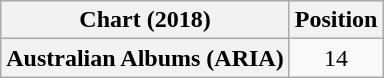<table class="wikitable plainrowheaders" style="text-align:center">
<tr>
<th>Chart (2018)</th>
<th>Position</th>
</tr>
<tr>
<th scope="row">Australian Albums (ARIA)</th>
<td>14</td>
</tr>
</table>
